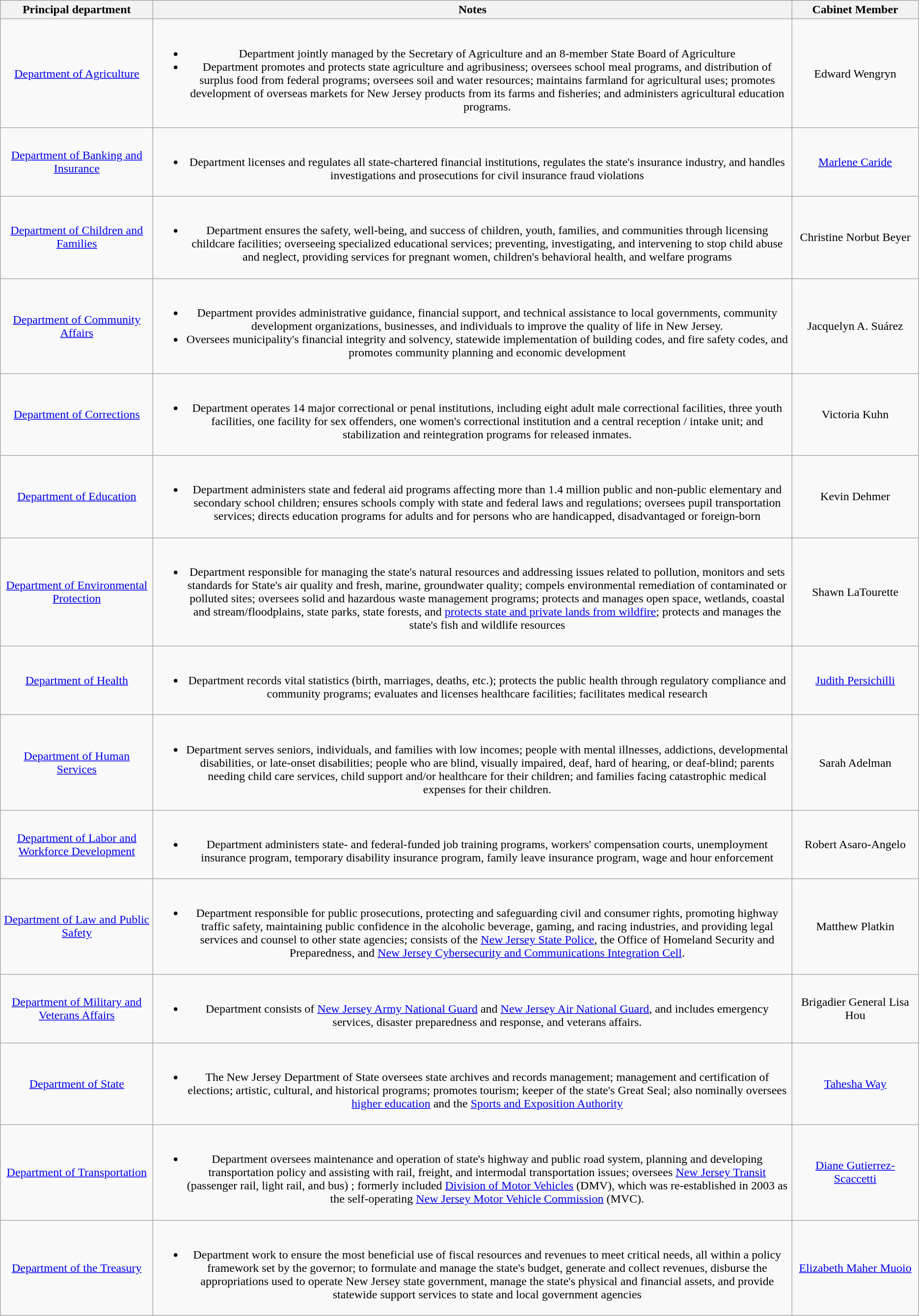<table class="wikitable" style="text-align:center">
<tr>
<th scope="col" width=200>Principal department</th>
<th scope="col" width=860>Notes</th>
<th>Cabinet Member</th>
</tr>
<tr>
<td><a href='#'>Department of Agriculture</a></td>
<td><br><ul><li>Department jointly managed by the Secretary of Agriculture and an 8-member State Board of Agriculture</li><li>Department promotes and protects state agriculture and agribusiness; oversees school meal programs, and distribution of surplus food from federal programs; oversees soil and water resources; maintains farmland for agricultural uses; promotes development of overseas markets for New Jersey products from its farms and fisheries; and administers agricultural education programs.</li></ul></td>
<td>Edward Wengryn</td>
</tr>
<tr>
<td><a href='#'>Department of Banking and Insurance</a></td>
<td><br><ul><li>Department licenses and regulates all state-chartered financial institutions, regulates the state's insurance industry, and handles investigations and prosecutions for civil insurance fraud violations</li></ul></td>
<td><a href='#'>Marlene Caride</a></td>
</tr>
<tr>
<td><a href='#'>Department of Children and Families</a></td>
<td><br><ul><li>Department ensures the safety, well-being, and success of children, youth, families, and communities through licensing childcare facilities; overseeing specialized educational services; preventing, investigating, and intervening to stop child abuse and neglect, providing services for pregnant women, children's behavioral health, and welfare programs</li></ul></td>
<td>Christine Norbut Beyer</td>
</tr>
<tr>
<td><a href='#'>Department of Community Affairs</a></td>
<td><br><ul><li>Department provides administrative guidance, financial support, and technical assistance to local governments, community development organizations, businesses, and individuals to improve the quality of life in New Jersey.</li><li>Oversees municipality's financial integrity and solvency, statewide implementation of building codes, and fire safety codes, and promotes community planning and economic development</li></ul></td>
<td>Jacquelyn A. Suárez</td>
</tr>
<tr>
<td><a href='#'>Department of Corrections</a></td>
<td><br><ul><li>Department operates 14 major correctional or penal institutions, including eight adult male correctional facilities, three youth facilities, one facility for sex offenders, one women's correctional institution and a central reception / intake unit; and stabilization and reintegration programs for released inmates.</li></ul></td>
<td>Victoria Kuhn</td>
</tr>
<tr>
<td><a href='#'>Department of Education</a></td>
<td><br><ul><li>Department administers state and federal aid programs affecting more than 1.4 million public and non-public elementary and secondary school children; ensures schools comply with state and federal laws and regulations; oversees pupil transportation services; directs education programs for adults and for persons who are handicapped, disadvantaged or foreign-born</li></ul></td>
<td>Kevin Dehmer</td>
</tr>
<tr>
<td><a href='#'>Department of Environmental Protection</a></td>
<td><br><ul><li>Department responsible for managing the state's natural resources and addressing issues related to pollution, monitors and sets standards for State's air quality and fresh, marine, groundwater quality; compels environmental remediation of contaminated or polluted sites; oversees solid and hazardous waste management programs; protects and manages open space, wetlands, coastal and stream/floodplains, state parks, state forests, and <a href='#'>protects state and private lands from wildfire</a>; protects and manages the state's fish and wildlife resources</li></ul></td>
<td>Shawn LaTourette</td>
</tr>
<tr>
<td><a href='#'>Department of Health</a></td>
<td><br><ul><li>Department records vital statistics (birth, marriages, deaths, etc.); protects the public health through regulatory compliance and community programs; evaluates and licenses healthcare facilities; facilitates medical research</li></ul></td>
<td><a href='#'>Judith Persichilli</a></td>
</tr>
<tr>
<td><a href='#'>Department of Human Services</a></td>
<td><br><ul><li>Department serves seniors, individuals, and families with low incomes; people with mental illnesses, addictions, developmental disabilities, or late-onset disabilities; people who are blind, visually impaired, deaf, hard of hearing, or deaf-blind; parents needing child care services, child support and/or healthcare for their children; and families facing catastrophic medical expenses for their children.</li></ul></td>
<td>Sarah Adelman</td>
</tr>
<tr>
<td><a href='#'>Department of Labor and Workforce Development</a></td>
<td><br><ul><li>Department administers state- and federal-funded job training programs, workers' compensation courts, unemployment insurance program, temporary disability insurance program, family leave insurance program, wage and hour enforcement</li></ul></td>
<td>Robert Asaro-Angelo</td>
</tr>
<tr>
<td><a href='#'>Department of Law and Public Safety</a></td>
<td><br><ul><li>Department responsible for public prosecutions, protecting and safeguarding civil and consumer rights, promoting highway traffic safety, maintaining public confidence in the alcoholic beverage, gaming, and racing industries, and providing legal services and counsel to other state agencies; consists of the <a href='#'>New Jersey State Police</a>, the Office of Homeland Security and Preparedness, and <a href='#'>New Jersey Cybersecurity and Communications Integration Cell</a>.</li></ul></td>
<td>Matthew Platkin</td>
</tr>
<tr>
<td><a href='#'>Department of Military and Veterans Affairs</a></td>
<td><br><ul><li>Department consists of <a href='#'>New Jersey Army National Guard</a> and <a href='#'>New Jersey Air National Guard</a>, and includes emergency services, disaster preparedness and response, and veterans affairs.</li></ul></td>
<td>Brigadier General Lisa Hou</td>
</tr>
<tr>
<td><a href='#'>Department of State</a></td>
<td><br><ul><li>The New Jersey Department of State oversees state archives and records management; management and certification of elections; artistic, cultural, and historical programs; promotes tourism; keeper of the state's Great Seal; also nominally oversees <a href='#'>higher education</a> and the <a href='#'>Sports and Exposition Authority</a></li></ul></td>
<td><a href='#'>Tahesha Way</a></td>
</tr>
<tr>
<td><a href='#'>Department of Transportation</a></td>
<td><br><ul><li>Department oversees maintenance and operation of state's highway and public road system, planning and developing transportation policy and assisting with rail, freight, and intermodal transportation issues; oversees <a href='#'>New Jersey Transit</a> (passenger rail, light rail, and bus) ; formerly included <a href='#'>Division of Motor Vehicles</a> (DMV), which was re-established in 2003 as the self-operating <a href='#'>New Jersey Motor Vehicle Commission</a> (MVC).</li></ul></td>
<td><a href='#'>Diane Gutierrez-Scaccetti</a></td>
</tr>
<tr>
<td><a href='#'>Department of the Treasury</a></td>
<td><br><ul><li>Department work to ensure the most beneficial use of fiscal resources and revenues to meet critical needs, all within a policy framework set by the governor; to formulate and manage the state's budget, generate and collect revenues, disburse the appropriations used to operate New Jersey state government, manage the state's physical and financial assets, and provide statewide support services to state and local government agencies</li></ul></td>
<td><a href='#'>Elizabeth Maher Muoio</a></td>
</tr>
</table>
